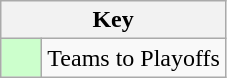<table class="wikitable" style="text-align: center;">
<tr>
<th colspan=2>Key</th>
</tr>
<tr>
<td style="background:#ccffcc; width:20px;"></td>
<td align=left>Teams to Playoffs</td>
</tr>
</table>
